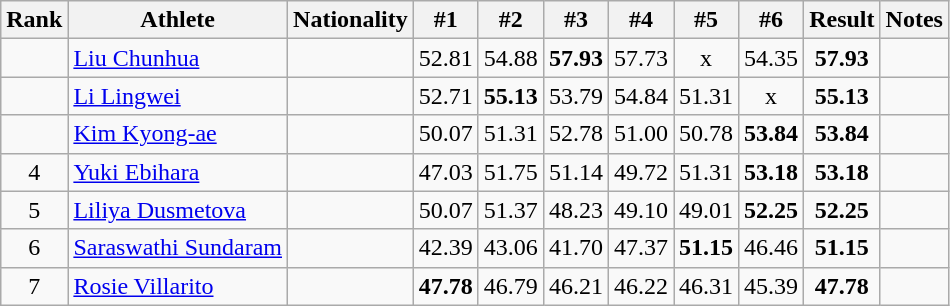<table class="wikitable sortable" style="text-align:center">
<tr>
<th>Rank</th>
<th>Athlete</th>
<th>Nationality</th>
<th>#1</th>
<th>#2</th>
<th>#3</th>
<th>#4</th>
<th>#5</th>
<th>#6</th>
<th>Result</th>
<th>Notes</th>
</tr>
<tr>
<td></td>
<td align="left"><a href='#'>Liu Chunhua</a></td>
<td align=left></td>
<td>52.81</td>
<td>54.88</td>
<td><strong>57.93</strong></td>
<td>57.73</td>
<td>x</td>
<td>54.35</td>
<td><strong>57.93</strong></td>
<td></td>
</tr>
<tr>
<td></td>
<td align="left"><a href='#'>Li Lingwei</a></td>
<td align=left></td>
<td>52.71</td>
<td><strong>55.13</strong></td>
<td>53.79</td>
<td>54.84</td>
<td>51.31</td>
<td>x</td>
<td><strong>55.13</strong></td>
<td></td>
</tr>
<tr>
<td></td>
<td align="left"><a href='#'>Kim Kyong-ae</a></td>
<td align=left></td>
<td>50.07</td>
<td>51.31</td>
<td>52.78</td>
<td>51.00</td>
<td>50.78</td>
<td><strong>53.84</strong></td>
<td><strong>53.84</strong></td>
<td></td>
</tr>
<tr>
<td>4</td>
<td align="left"><a href='#'>Yuki Ebihara</a></td>
<td align=left></td>
<td>47.03</td>
<td>51.75</td>
<td>51.14</td>
<td>49.72</td>
<td>51.31</td>
<td><strong>53.18</strong></td>
<td><strong>53.18</strong></td>
<td></td>
</tr>
<tr>
<td>5</td>
<td align="left"><a href='#'>Liliya Dusmetova</a></td>
<td align=left></td>
<td>50.07</td>
<td>51.37</td>
<td>48.23</td>
<td>49.10</td>
<td>49.01</td>
<td><strong>52.25</strong></td>
<td><strong>52.25</strong></td>
<td></td>
</tr>
<tr>
<td>6</td>
<td align="left"><a href='#'>Saraswathi Sundaram</a></td>
<td align=left></td>
<td>42.39</td>
<td>43.06</td>
<td>41.70</td>
<td>47.37</td>
<td><strong>51.15</strong></td>
<td>46.46</td>
<td><strong>51.15</strong></td>
<td></td>
</tr>
<tr>
<td>7</td>
<td align="left"><a href='#'>Rosie Villarito</a></td>
<td align=left></td>
<td><strong>47.78</strong></td>
<td>46.79</td>
<td>46.21</td>
<td>46.22</td>
<td>46.31</td>
<td>45.39</td>
<td><strong>47.78</strong></td>
<td></td>
</tr>
</table>
